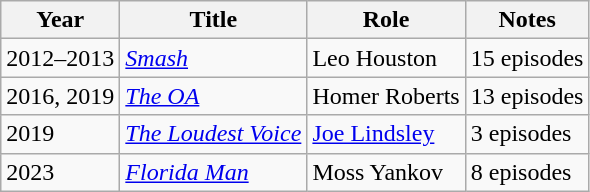<table class="wikitable sortable">
<tr>
<th>Year</th>
<th>Title</th>
<th>Role</th>
<th>Notes</th>
</tr>
<tr>
<td>2012–2013</td>
<td><em><a href='#'>Smash</a></em></td>
<td>Leo Houston</td>
<td>15 episodes</td>
</tr>
<tr>
<td>2016, 2019</td>
<td><em><a href='#'>The OA</a></em></td>
<td>Homer Roberts</td>
<td>13 episodes</td>
</tr>
<tr>
<td>2019</td>
<td><em><a href='#'>The Loudest Voice</a></em></td>
<td><a href='#'>Joe Lindsley</a></td>
<td>3 episodes</td>
</tr>
<tr>
<td>2023</td>
<td><em><a href='#'>Florida Man</a></em></td>
<td>Moss Yankov</td>
<td>8 episodes</td>
</tr>
</table>
